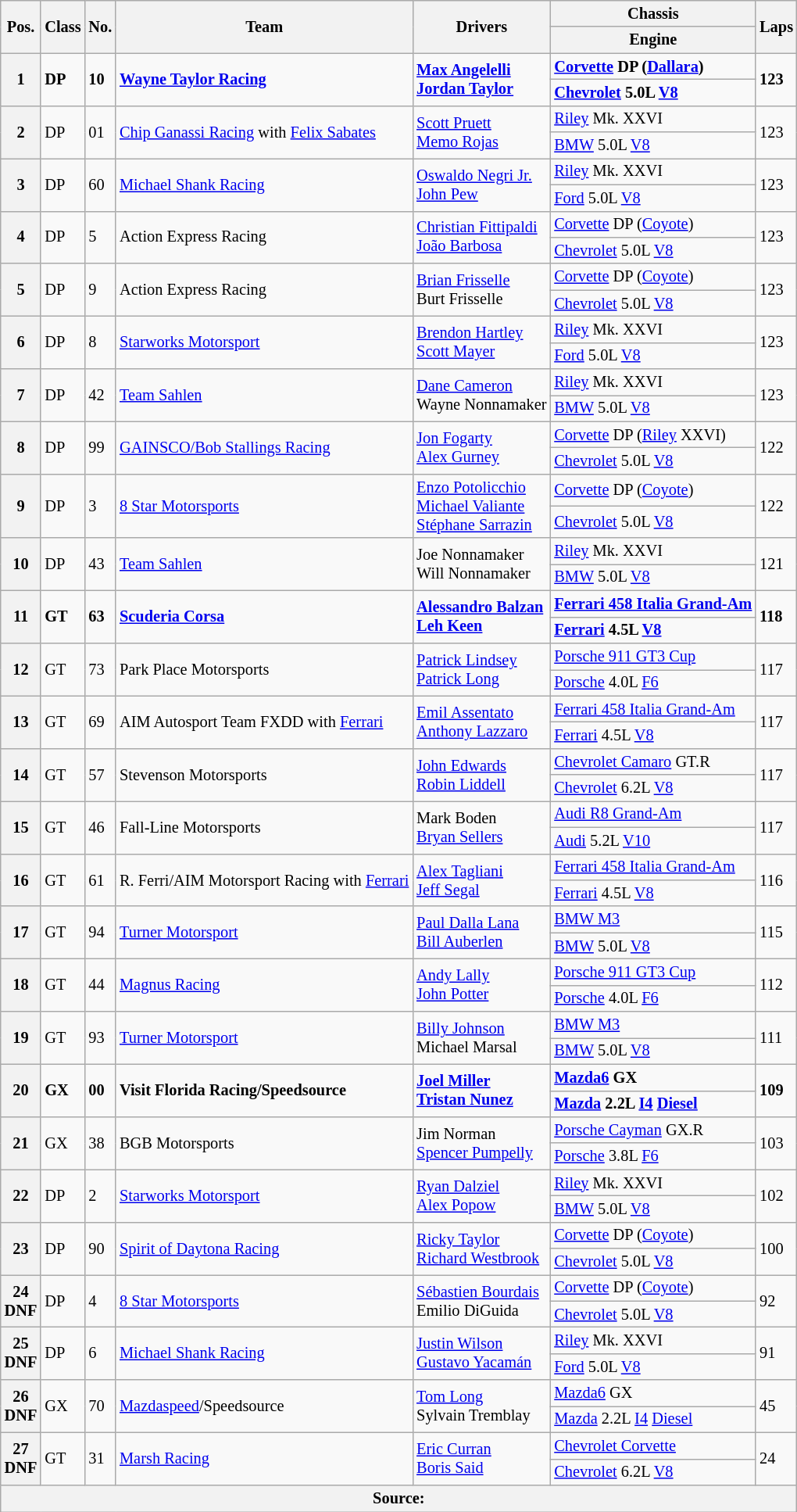<table class="wikitable" style="font-size: 85%;">
<tr>
<th rowspan="2">Pos.</th>
<th rowspan="2">Class</th>
<th rowspan="2">No.</th>
<th rowspan="2">Team</th>
<th rowspan="2">Drivers</th>
<th>Chassis</th>
<th rowspan="2">Laps</th>
</tr>
<tr>
<th>Engine</th>
</tr>
<tr>
<th rowspan="2">1</th>
<td rowspan="2"><strong>DP</strong></td>
<td rowspan="2"><strong>10</strong></td>
<td rowspan="2"><strong> <a href='#'>Wayne Taylor Racing</a></strong></td>
<td rowspan="2"><strong> <a href='#'>Max Angelelli</a><br> <a href='#'>Jordan Taylor</a></strong></td>
<td><strong><a href='#'>Corvette</a> DP (<a href='#'>Dallara</a>)</strong></td>
<td rowspan="2"><strong>123</strong></td>
</tr>
<tr>
<td><strong><a href='#'>Chevrolet</a> 5.0L <a href='#'>V8</a></strong></td>
</tr>
<tr>
<th rowspan="2">2</th>
<td rowspan="2">DP</td>
<td rowspan="2">01</td>
<td rowspan="2"> <a href='#'>Chip Ganassi Racing</a> with <a href='#'>Felix Sabates</a></td>
<td rowspan="2"> <a href='#'>Scott Pruett</a><br> <a href='#'>Memo Rojas</a></td>
<td><a href='#'>Riley</a> Mk. XXVI</td>
<td rowspan="2">123</td>
</tr>
<tr>
<td><a href='#'>BMW</a> 5.0L <a href='#'>V8</a></td>
</tr>
<tr>
<th rowspan="2">3</th>
<td rowspan="2">DP</td>
<td rowspan="2">60</td>
<td rowspan="2"> <a href='#'>Michael Shank Racing</a></td>
<td rowspan="2"> <a href='#'>Oswaldo Negri Jr.</a><br> <a href='#'>John Pew</a></td>
<td><a href='#'>Riley</a> Mk. XXVI</td>
<td rowspan="2">123</td>
</tr>
<tr>
<td><a href='#'>Ford</a> 5.0L <a href='#'>V8</a></td>
</tr>
<tr>
<th rowspan="2">4</th>
<td rowspan="2">DP</td>
<td rowspan="2">5</td>
<td rowspan="2"> Action Express Racing</td>
<td rowspan="2"> <a href='#'>Christian Fittipaldi</a><br> <a href='#'>João Barbosa</a></td>
<td><a href='#'>Corvette</a> DP (<a href='#'>Coyote</a>)</td>
<td rowspan="2">123</td>
</tr>
<tr>
<td><a href='#'>Chevrolet</a> 5.0L <a href='#'>V8</a></td>
</tr>
<tr>
<th rowspan="2">5</th>
<td rowspan="2">DP</td>
<td rowspan="2">9</td>
<td rowspan="2"> Action Express Racing</td>
<td rowspan="2"> <a href='#'>Brian Frisselle</a><br> Burt Frisselle</td>
<td><a href='#'>Corvette</a> DP (<a href='#'>Coyote</a>)</td>
<td rowspan="2">123</td>
</tr>
<tr>
<td><a href='#'>Chevrolet</a> 5.0L <a href='#'>V8</a></td>
</tr>
<tr>
<th rowspan="2">6</th>
<td rowspan="2">DP</td>
<td rowspan="2">8</td>
<td rowspan="2"> <a href='#'>Starworks Motorsport</a></td>
<td rowspan="2"> <a href='#'>Brendon Hartley</a><br> <a href='#'>Scott Mayer</a></td>
<td><a href='#'>Riley</a> Mk. XXVI</td>
<td rowspan="2">123</td>
</tr>
<tr>
<td><a href='#'>Ford</a> 5.0L <a href='#'>V8</a></td>
</tr>
<tr>
<th rowspan="2">7</th>
<td rowspan="2">DP</td>
<td rowspan="2">42</td>
<td rowspan="2"> <a href='#'>Team Sahlen</a></td>
<td rowspan="2"> <a href='#'>Dane Cameron</a><br> Wayne Nonnamaker</td>
<td><a href='#'>Riley</a> Mk. XXVI</td>
<td rowspan="2">123</td>
</tr>
<tr>
<td><a href='#'>BMW</a> 5.0L <a href='#'>V8</a></td>
</tr>
<tr>
<th rowspan="2">8</th>
<td rowspan="2">DP</td>
<td rowspan="2">99</td>
<td rowspan="2"> <a href='#'>GAINSCO/Bob Stallings Racing</a></td>
<td rowspan="2"> <a href='#'>Jon Fogarty</a><br> <a href='#'>Alex Gurney</a></td>
<td><a href='#'>Corvette</a> DP (<a href='#'>Riley</a> XXVI)</td>
<td rowspan="2">122</td>
</tr>
<tr>
<td><a href='#'>Chevrolet</a> 5.0L <a href='#'>V8</a></td>
</tr>
<tr>
<th rowspan="2">9</th>
<td rowspan="2">DP</td>
<td rowspan="2">3</td>
<td rowspan="2"> <a href='#'>8 Star Motorsports</a></td>
<td rowspan="2"> <a href='#'>Enzo Potolicchio</a><br> <a href='#'>Michael Valiante</a><br> <a href='#'>Stéphane Sarrazin</a></td>
<td><a href='#'>Corvette</a> DP (<a href='#'>Coyote</a>)</td>
<td rowspan="2">122</td>
</tr>
<tr>
<td><a href='#'>Chevrolet</a> 5.0L <a href='#'>V8</a></td>
</tr>
<tr>
<th rowspan="2">10</th>
<td rowspan="2">DP</td>
<td rowspan="2">43</td>
<td rowspan="2"> <a href='#'>Team Sahlen</a></td>
<td rowspan="2"> Joe Nonnamaker<br> Will Nonnamaker</td>
<td><a href='#'>Riley</a> Mk. XXVI</td>
<td rowspan="2">121</td>
</tr>
<tr>
<td><a href='#'>BMW</a> 5.0L <a href='#'>V8</a></td>
</tr>
<tr>
<th rowspan="2">11</th>
<td rowspan="2"><strong>GT</strong></td>
<td rowspan="2"><strong>63</strong></td>
<td rowspan="2"><strong> <a href='#'>Scuderia Corsa</a></strong></td>
<td rowspan="2"><strong> <a href='#'>Alessandro Balzan</a><br> <a href='#'>Leh Keen</a></strong></td>
<td><a href='#'><strong>Ferrari 458 Italia Grand-Am</strong></a></td>
<td rowspan="2"><strong>118</strong></td>
</tr>
<tr>
<td><strong><a href='#'>Ferrari</a> 4.5L <a href='#'>V8</a></strong></td>
</tr>
<tr>
<th rowspan="2">12</th>
<td rowspan="2">GT</td>
<td rowspan="2">73</td>
<td rowspan="2"> Park Place Motorsports</td>
<td rowspan="2"> <a href='#'>Patrick Lindsey</a><br> <a href='#'>Patrick Long</a></td>
<td><a href='#'>Porsche 911 GT3 Cup</a></td>
<td rowspan="2">117</td>
</tr>
<tr>
<td><a href='#'>Porsche</a> 4.0L <a href='#'>F6</a></td>
</tr>
<tr>
<th rowspan="2">13</th>
<td rowspan="2">GT</td>
<td rowspan="2">69</td>
<td rowspan="2"> AIM Autosport Team FXDD with <a href='#'>Ferrari</a></td>
<td rowspan="2"> <a href='#'>Emil Assentato</a><br> <a href='#'>Anthony Lazzaro</a></td>
<td><a href='#'>Ferrari 458 Italia Grand-Am</a></td>
<td rowspan="2">117</td>
</tr>
<tr>
<td><a href='#'>Ferrari</a> 4.5L <a href='#'>V8</a></td>
</tr>
<tr>
<th rowspan="2">14</th>
<td rowspan="2">GT</td>
<td rowspan="2">57</td>
<td rowspan="2"> Stevenson Motorsports</td>
<td rowspan="2"> <a href='#'>John Edwards</a><br> <a href='#'>Robin Liddell</a></td>
<td><a href='#'>Chevrolet Camaro</a> GT.R</td>
<td rowspan="2">117</td>
</tr>
<tr>
<td><a href='#'>Chevrolet</a> 6.2L <a href='#'>V8</a></td>
</tr>
<tr>
<th rowspan="2">15</th>
<td rowspan="2">GT</td>
<td rowspan="2">46</td>
<td rowspan="2"> Fall-Line Motorsports</td>
<td rowspan="2"> Mark Boden<br> <a href='#'>Bryan Sellers</a></td>
<td><a href='#'>Audi R8 Grand-Am</a></td>
<td rowspan="2">117</td>
</tr>
<tr>
<td><a href='#'>Audi</a> 5.2L <a href='#'>V10</a></td>
</tr>
<tr>
<th rowspan="2">16</th>
<td rowspan="2">GT</td>
<td rowspan="2">61</td>
<td rowspan="2"> R. Ferri/AIM Motorsport Racing with <a href='#'>Ferrari</a></td>
<td rowspan="2"> <a href='#'>Alex Tagliani</a><br> <a href='#'>Jeff Segal</a></td>
<td><a href='#'>Ferrari 458 Italia Grand-Am</a></td>
<td rowspan="2">116</td>
</tr>
<tr>
<td><a href='#'>Ferrari</a> 4.5L <a href='#'>V8</a></td>
</tr>
<tr>
<th rowspan="2">17</th>
<td rowspan="2">GT</td>
<td rowspan="2">94</td>
<td rowspan="2"> <a href='#'>Turner Motorsport</a></td>
<td rowspan="2"> <a href='#'>Paul Dalla Lana</a><br> <a href='#'>Bill Auberlen</a></td>
<td><a href='#'>BMW M3</a></td>
<td rowspan="2">115</td>
</tr>
<tr>
<td><a href='#'>BMW</a> 5.0L <a href='#'>V8</a></td>
</tr>
<tr>
<th rowspan="2">18</th>
<td rowspan="2">GT</td>
<td rowspan="2">44</td>
<td rowspan="2"> <a href='#'>Magnus Racing</a></td>
<td rowspan="2"> <a href='#'>Andy Lally</a><br> <a href='#'>John Potter</a></td>
<td><a href='#'>Porsche 911 GT3 Cup</a></td>
<td rowspan="2">112</td>
</tr>
<tr>
<td><a href='#'>Porsche</a> 4.0L <a href='#'>F6</a></td>
</tr>
<tr>
<th rowspan="2">19</th>
<td rowspan="2">GT</td>
<td rowspan="2">93</td>
<td rowspan="2"> <a href='#'>Turner Motorsport</a></td>
<td rowspan="2"> <a href='#'>Billy Johnson</a><br> Michael Marsal</td>
<td><a href='#'>BMW M3</a></td>
<td rowspan="2">111</td>
</tr>
<tr>
<td><a href='#'>BMW</a> 5.0L <a href='#'>V8</a></td>
</tr>
<tr>
<th rowspan="2">20</th>
<td rowspan="2"><strong>GX</strong></td>
<td rowspan="2"><strong>00</strong></td>
<td rowspan="2"><strong> Visit Florida Racing/Speedsource</strong></td>
<td rowspan="2"><strong> <a href='#'>Joel Miller</a><br> <a href='#'>Tristan Nunez</a></strong></td>
<td><strong><a href='#'>Mazda6</a> GX</strong></td>
<td rowspan="2"><strong>109</strong></td>
</tr>
<tr>
<td><strong><a href='#'>Mazda</a> 2.2L <a href='#'>I4</a> <a href='#'>Diesel</a></strong></td>
</tr>
<tr>
<th rowspan="2">21</th>
<td rowspan="2">GX</td>
<td rowspan="2">38</td>
<td rowspan="2"> BGB Motorsports</td>
<td rowspan="2"> Jim Norman<br> <a href='#'>Spencer Pumpelly</a></td>
<td><a href='#'>Porsche Cayman</a> GX.R</td>
<td rowspan="2">103</td>
</tr>
<tr>
<td><a href='#'>Porsche</a> 3.8L <a href='#'>F6</a></td>
</tr>
<tr>
<th rowspan="2">22</th>
<td rowspan="2">DP</td>
<td rowspan="2">2</td>
<td rowspan="2"> <a href='#'>Starworks Motorsport</a></td>
<td rowspan="2"> <a href='#'>Ryan Dalziel</a><br> <a href='#'>Alex Popow</a></td>
<td><a href='#'>Riley</a> Mk. XXVI</td>
<td rowspan="2">102</td>
</tr>
<tr>
<td><a href='#'>BMW</a> 5.0L <a href='#'>V8</a></td>
</tr>
<tr>
<th rowspan="2">23</th>
<td rowspan="2">DP</td>
<td rowspan="2">90</td>
<td rowspan="2"> <a href='#'>Spirit of Daytona Racing</a></td>
<td rowspan="2"> <a href='#'>Ricky Taylor</a><br> <a href='#'>Richard Westbrook</a></td>
<td><a href='#'>Corvette</a> DP (<a href='#'>Coyote</a>)</td>
<td rowspan="2">100</td>
</tr>
<tr>
<td><a href='#'>Chevrolet</a> 5.0L <a href='#'>V8</a></td>
</tr>
<tr>
<th rowspan="2">24<br>DNF</th>
<td rowspan="2">DP</td>
<td rowspan="2">4</td>
<td rowspan="2"> <a href='#'>8 Star Motorsports</a></td>
<td rowspan="2"> <a href='#'>Sébastien Bourdais</a><br> Emilio DiGuida</td>
<td><a href='#'>Corvette</a> DP (<a href='#'>Coyote</a>)</td>
<td rowspan="2">92</td>
</tr>
<tr>
<td><a href='#'>Chevrolet</a> 5.0L <a href='#'>V8</a></td>
</tr>
<tr>
<th rowspan="2">25<br>DNF</th>
<td rowspan="2">DP</td>
<td rowspan="2">6</td>
<td rowspan="2"> <a href='#'>Michael Shank Racing</a></td>
<td rowspan="2"> <a href='#'>Justin Wilson</a><br> <a href='#'>Gustavo Yacamán</a></td>
<td><a href='#'>Riley</a> Mk. XXVI</td>
<td rowspan="2">91</td>
</tr>
<tr>
<td><a href='#'>Ford</a> 5.0L <a href='#'>V8</a></td>
</tr>
<tr>
<th rowspan="2">26<br>DNF</th>
<td rowspan="2">GX</td>
<td rowspan="2">70</td>
<td rowspan="2"> <a href='#'>Mazdaspeed</a>/Speedsource</td>
<td rowspan="2"> <a href='#'>Tom Long</a><br> Sylvain Tremblay</td>
<td><a href='#'>Mazda6</a> GX</td>
<td rowspan="2">45</td>
</tr>
<tr>
<td><a href='#'>Mazda</a> 2.2L <a href='#'>I4</a> <a href='#'>Diesel</a></td>
</tr>
<tr>
<th rowspan="2">27<br>DNF</th>
<td rowspan="2">GT</td>
<td rowspan="2">31</td>
<td rowspan="2"> <a href='#'>Marsh Racing</a></td>
<td rowspan="2"> <a href='#'>Eric Curran</a><br> <a href='#'>Boris Said</a></td>
<td><a href='#'>Chevrolet Corvette</a></td>
<td rowspan="2">24</td>
</tr>
<tr>
<td><a href='#'>Chevrolet</a> 6.2L <a href='#'>V8</a></td>
</tr>
<tr>
<th colspan="7">Source:</th>
</tr>
</table>
